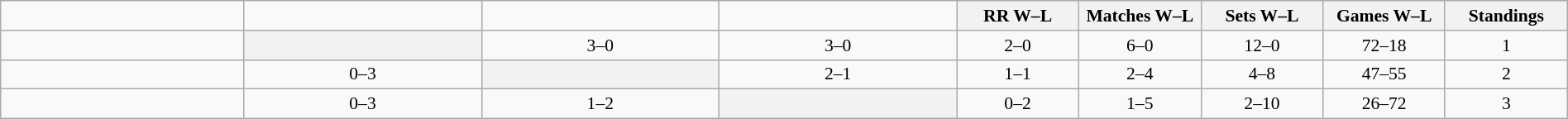<table class="wikitable" style="width: 100%; text-align:center; font-size:90%">
<tr>
<td width=166></td>
<td width=162></td>
<td width=162></td>
<td width=162></td>
<th width=80>RR W–L</th>
<th width=80>Matches W–L</th>
<th width=80>Sets W–L</th>
<th width=80>Games W–L</th>
<th width=80>Standings</th>
</tr>
<tr>
<td style="text-align:left;"></td>
<th bgcolor="ededed"></th>
<td>3–0</td>
<td>3–0</td>
<td>2–0</td>
<td>6–0</td>
<td>12–0</td>
<td>72–18</td>
<td>1</td>
</tr>
<tr>
<td style="text-align:left;"></td>
<td>0–3</td>
<th bgcolor="ededed"></th>
<td>2–1</td>
<td>1–1</td>
<td>2–4</td>
<td>4–8</td>
<td>47–55</td>
<td>2</td>
</tr>
<tr>
<td style="text-align:left;"></td>
<td>0–3</td>
<td>1–2</td>
<th bgcolor="ededed"></th>
<td>0–2</td>
<td>1–5</td>
<td>2–10</td>
<td>26–72</td>
<td>3</td>
</tr>
</table>
